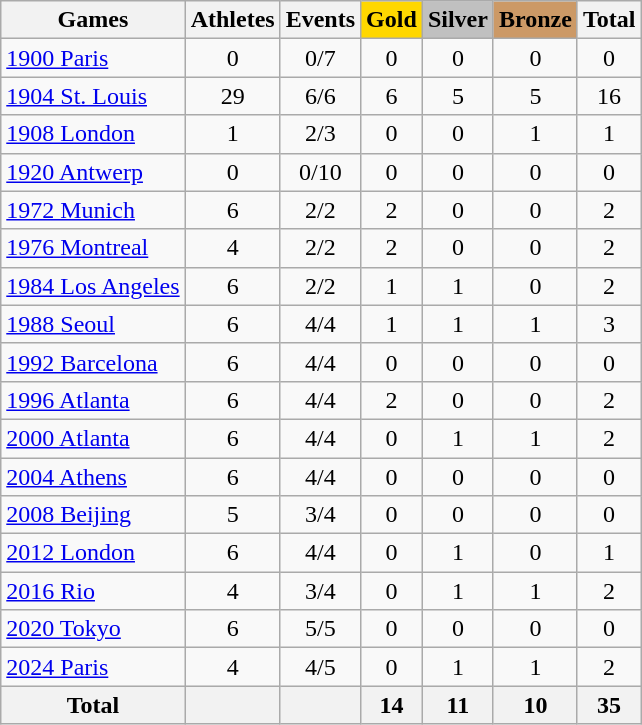<table class="wikitable sortable mw-collapsible mw-collapsed" style="text-align:center">
<tr>
<th>Games</th>
<th>Athletes</th>
<th>Events</th>
<th style="background:gold;">Gold</th>
<th style="background:silver;">Silver</th>
<th style="background:#c96;">Bronze</th>
<th>Total</th>
</tr>
<tr>
<td align=left><a href='#'>1900 Paris</a></td>
<td>0</td>
<td>0/7</td>
<td>0</td>
<td>0</td>
<td>0</td>
<td>0</td>
</tr>
<tr>
<td align=left><a href='#'>1904 St. Louis</a></td>
<td>29</td>
<td>6/6</td>
<td>6</td>
<td>5</td>
<td>5</td>
<td>16</td>
</tr>
<tr>
<td align=left><a href='#'>1908 London</a></td>
<td>1</td>
<td>2/3</td>
<td>0</td>
<td>0</td>
<td>1</td>
<td>1</td>
</tr>
<tr>
<td align=left><a href='#'>1920 Antwerp</a></td>
<td>0</td>
<td>0/10</td>
<td>0</td>
<td>0</td>
<td>0</td>
<td>0</td>
</tr>
<tr>
<td align=left><a href='#'>1972 Munich</a></td>
<td>6</td>
<td>2/2</td>
<td>2</td>
<td>0</td>
<td>0</td>
<td>2</td>
</tr>
<tr>
<td align=left><a href='#'>1976 Montreal</a></td>
<td>4</td>
<td>2/2</td>
<td>2</td>
<td>0</td>
<td>0</td>
<td>2</td>
</tr>
<tr>
<td align=left><a href='#'>1984 Los Angeles</a></td>
<td>6</td>
<td>2/2</td>
<td>1</td>
<td>1</td>
<td>0</td>
<td>2</td>
</tr>
<tr>
<td align=left><a href='#'>1988 Seoul</a></td>
<td>6</td>
<td>4/4</td>
<td>1</td>
<td>1</td>
<td>1</td>
<td>3</td>
</tr>
<tr>
<td align=left><a href='#'>1992 Barcelona</a></td>
<td>6</td>
<td>4/4</td>
<td>0</td>
<td>0</td>
<td>0</td>
<td>0</td>
</tr>
<tr>
<td align=left><a href='#'>1996 Atlanta</a></td>
<td>6</td>
<td>4/4</td>
<td>2</td>
<td>0</td>
<td>0</td>
<td>2</td>
</tr>
<tr>
<td align=left><a href='#'>2000 Atlanta</a></td>
<td>6</td>
<td>4/4</td>
<td>0</td>
<td>1</td>
<td>1</td>
<td>2</td>
</tr>
<tr>
<td align=left><a href='#'>2004 Athens</a></td>
<td>6</td>
<td>4/4</td>
<td>0</td>
<td>0</td>
<td>0</td>
<td>0</td>
</tr>
<tr>
<td align=left><a href='#'>2008 Beijing</a></td>
<td>5</td>
<td>3/4</td>
<td>0</td>
<td>0</td>
<td>0</td>
<td>0</td>
</tr>
<tr>
<td align=left><a href='#'>2012 London</a></td>
<td>6</td>
<td>4/4</td>
<td>0</td>
<td>1</td>
<td>0</td>
<td>1</td>
</tr>
<tr>
<td align=left><a href='#'>2016 Rio</a></td>
<td>4</td>
<td>3/4</td>
<td>0</td>
<td>1</td>
<td>1</td>
<td>2</td>
</tr>
<tr>
<td align=left><a href='#'>2020 Tokyo</a></td>
<td>6</td>
<td>5/5</td>
<td>0</td>
<td>0</td>
<td>0</td>
<td>0</td>
</tr>
<tr>
<td align=left><a href='#'>2024 Paris</a></td>
<td>4</td>
<td>4/5</td>
<td>0</td>
<td>1</td>
<td>1</td>
<td>2</td>
</tr>
<tr>
<th>Total</th>
<th></th>
<th></th>
<th>14</th>
<th>11</th>
<th>10</th>
<th>35</th>
</tr>
</table>
